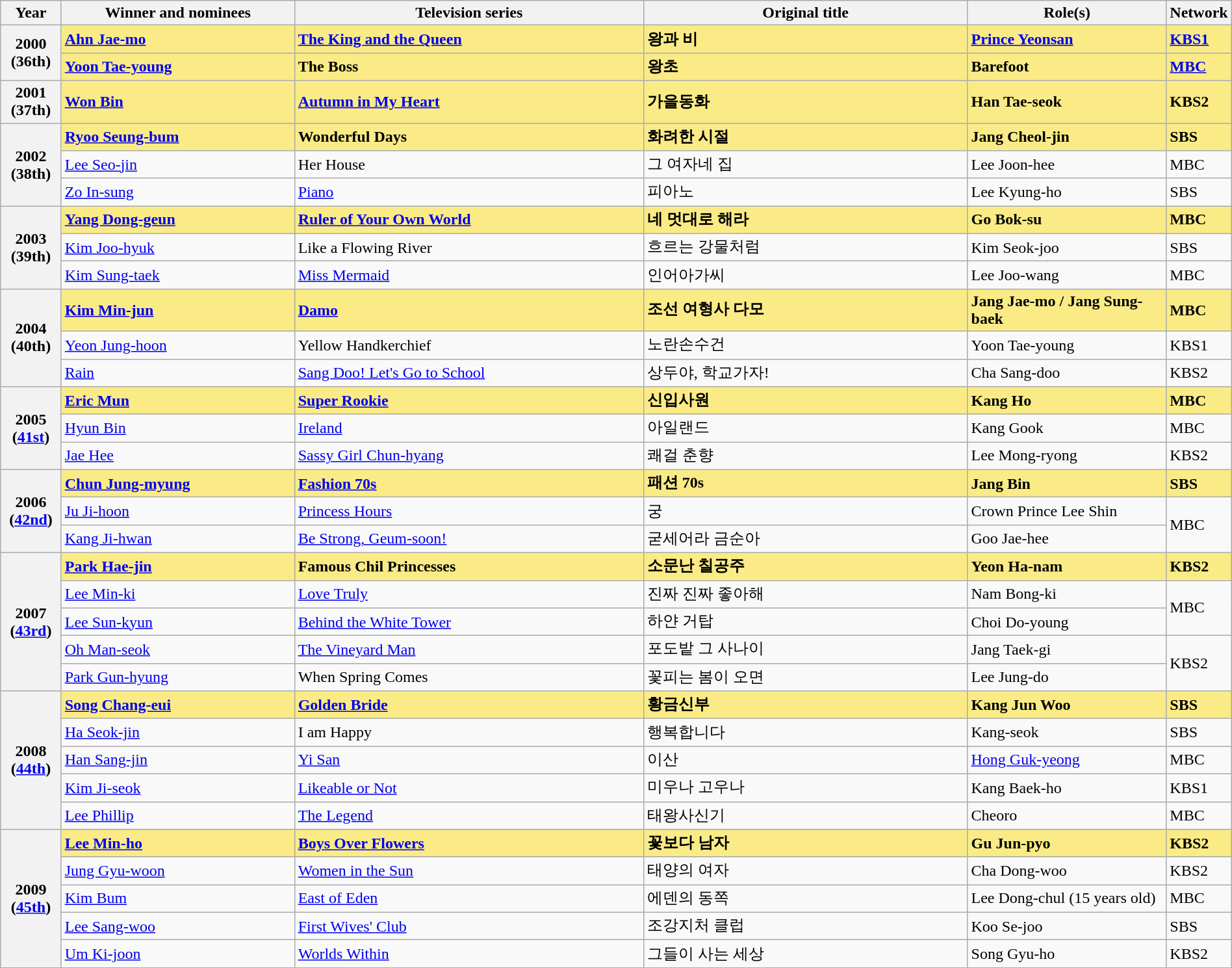<table class="wikitable" style="width:100%;" cellpadding="6">
<tr>
<th style="width:5%;">Year</th>
<th style="width:20%;">Winner and nominees</th>
<th style="width:30%;">Television series</th>
<th style="width:28%;">Original title</th>
<th style="width:20%;">Role(s)</th>
<th style="width:5%;">Network</th>
</tr>
<tr>
<th rowspan="2">2000<br>(36th)</th>
<td style="background:#FAEB86;"><strong><a href='#'>Ahn Jae-mo</a> </strong></td>
<td style="background:#FAEB86;"><strong><a href='#'>The King and the Queen</a></strong></td>
<td style="background:#FAEB86;"><strong>왕과 비</strong></td>
<td style="background:#FAEB86;"><strong><a href='#'>Prince Yeonsan</a></strong></td>
<td style="background:#FAEB86;"><strong><a href='#'>KBS1</a></strong></td>
</tr>
<tr>
<td style="background:#FAEB86;"><strong><a href='#'>Yoon Tae-young</a> </strong></td>
<td style="background:#FAEB86;"><strong>The Boss</strong></td>
<td style="background:#FAEB86;"><strong>왕초</strong></td>
<td style="background:#FAEB86;"><strong>Barefoot</strong></td>
<td style="background:#FAEB86;"><strong><a href='#'>MBC</a></strong></td>
</tr>
<tr>
<th>2001<br>(37th)</th>
<td style="background:#FAEB86;"><strong><a href='#'>Won Bin</a> </strong></td>
<td style="background:#FAEB86;"><strong><a href='#'>Autumn in My Heart</a></strong></td>
<td style="background:#FAEB86;"><strong>가을동화</strong></td>
<td style="background:#FAEB86;"><strong>Han Tae-seok</strong></td>
<td style="background:#FAEB86;"><strong>KBS2</strong></td>
</tr>
<tr>
<th rowspan="3">2002<br>(38th)</th>
<td style="background:#FAEB86;"><strong><a href='#'>Ryoo Seung-bum</a> </strong></td>
<td style="background:#FAEB86;"><strong>Wonderful Days</strong></td>
<td style="background:#FAEB86;"><strong>화려한 시절</strong></td>
<td style="background:#FAEB86;"><strong>Jang Cheol-jin</strong></td>
<td style="background:#FAEB86;"><strong>SBS</strong></td>
</tr>
<tr>
<td><a href='#'>Lee Seo-jin</a></td>
<td>Her House</td>
<td>그 여자네 집</td>
<td>Lee Joon-hee</td>
<td>MBC</td>
</tr>
<tr>
<td><a href='#'>Zo In-sung</a></td>
<td><a href='#'>Piano</a></td>
<td>피아노</td>
<td>Lee Kyung-ho</td>
<td>SBS</td>
</tr>
<tr>
<th rowspan="3">2003<br>(39th)</th>
<td style="background:#FAEB86;"><strong><a href='#'>Yang Dong-geun</a> </strong></td>
<td style="background:#FAEB86;"><strong><a href='#'>Ruler of Your Own World</a></strong></td>
<td style="background:#FAEB86;"><strong>네 멋대로 해라</strong></td>
<td style="background:#FAEB86;"><strong>Go Bok-su</strong></td>
<td style="background:#FAEB86;"><strong>MBC</strong></td>
</tr>
<tr>
<td><a href='#'>Kim Joo-hyuk</a></td>
<td>Like a Flowing River</td>
<td>흐르는 강물처럼</td>
<td>Kim Seok-joo</td>
<td>SBS</td>
</tr>
<tr>
<td><a href='#'>Kim Sung-taek</a></td>
<td><a href='#'>Miss Mermaid</a></td>
<td>인어아가씨</td>
<td>Lee Joo-wang</td>
<td>MBC</td>
</tr>
<tr>
<th rowspan="3">2004<br>(40th)</th>
<td style="background:#FAEB86;"><strong><a href='#'>Kim Min-jun</a> </strong></td>
<td style="background:#FAEB86;"><strong><a href='#'>Damo</a></strong></td>
<td style="background:#FAEB86;"><strong>조선 여형사 다모</strong></td>
<td style="background:#FAEB86;"><strong>Jang Jae-mo / Jang Sung-baek</strong></td>
<td style="background:#FAEB86;"><strong>MBC</strong></td>
</tr>
<tr>
<td><a href='#'>Yeon Jung-hoon</a></td>
<td>Yellow Handkerchief</td>
<td>노란손수건</td>
<td>Yoon Tae-young</td>
<td>KBS1</td>
</tr>
<tr>
<td><a href='#'>Rain</a></td>
<td><a href='#'>Sang Doo! Let's Go to School</a></td>
<td>상두야, 학교가자!</td>
<td>Cha Sang-doo</td>
<td>KBS2</td>
</tr>
<tr>
<th rowspan="3">2005<br>(<a href='#'>41st</a>)</th>
<td style="background:#FAEB86;"><strong><a href='#'>Eric Mun</a> </strong></td>
<td style="background:#FAEB86;"><strong><a href='#'>Super Rookie</a></strong></td>
<td style="background:#FAEB86;"><strong>신입사원</strong></td>
<td style="background:#FAEB86;"><strong>Kang Ho</strong></td>
<td style="background:#FAEB86;"><strong>MBC</strong></td>
</tr>
<tr>
<td><a href='#'>Hyun Bin</a></td>
<td><a href='#'>Ireland</a></td>
<td>아일랜드</td>
<td>Kang Gook</td>
<td>MBC</td>
</tr>
<tr>
<td><a href='#'>Jae Hee</a></td>
<td><a href='#'>Sassy Girl Chun-hyang</a></td>
<td>쾌걸 춘향</td>
<td>Lee Mong-ryong</td>
<td>KBS2</td>
</tr>
<tr>
<th rowspan="3">2006<br>(<a href='#'>42nd</a>)</th>
<td style="background:#FAEB86;"><strong><a href='#'>Chun Jung-myung</a> </strong></td>
<td style="background:#FAEB86;"><strong><a href='#'>Fashion 70s</a></strong></td>
<td style="background:#FAEB86;"><strong>패션 70s</strong></td>
<td style="background:#FAEB86;"><strong>Jang Bin</strong></td>
<td style="background:#FAEB86;"><strong>SBS</strong></td>
</tr>
<tr>
<td><a href='#'>Ju Ji-hoon</a></td>
<td><a href='#'>Princess Hours</a></td>
<td>궁</td>
<td>Crown Prince Lee Shin</td>
<td rowspan="2">MBC</td>
</tr>
<tr>
<td><a href='#'>Kang Ji-hwan</a></td>
<td><a href='#'>Be Strong, Geum-soon!</a></td>
<td>굳세어라 금순아</td>
<td>Goo Jae-hee</td>
</tr>
<tr>
<th rowspan="5">2007<br>(<a href='#'>43rd</a>)</th>
<td style="background:#FAEB86;"><strong><a href='#'>Park Hae-jin</a> </strong></td>
<td style="background:#FAEB86;"><strong>Famous Chil Princesses</strong></td>
<td style="background:#FAEB86;"><strong>소문난 칠공주</strong></td>
<td style="background:#FAEB86;"><strong>Yeon Ha-nam</strong></td>
<td style="background:#FAEB86;"><strong>KBS2</strong></td>
</tr>
<tr>
<td><a href='#'>Lee Min-ki</a></td>
<td><a href='#'>Love Truly</a></td>
<td>진짜 진짜 좋아해</td>
<td>Nam Bong-ki</td>
<td rowspan="2">MBC</td>
</tr>
<tr>
<td><a href='#'>Lee Sun-kyun</a></td>
<td><a href='#'>Behind the White Tower</a></td>
<td>하얀 거탑</td>
<td>Choi Do-young</td>
</tr>
<tr>
<td><a href='#'>Oh Man-seok</a></td>
<td><a href='#'>The Vineyard Man</a></td>
<td>포도밭 그 사나이</td>
<td>Jang Taek-gi</td>
<td rowspan="2">KBS2</td>
</tr>
<tr>
<td><a href='#'>Park Gun-hyung</a></td>
<td>When Spring Comes</td>
<td>꽃피는 봄이 오면</td>
<td>Lee Jung-do</td>
</tr>
<tr>
<th rowspan="5">2008<br>(<a href='#'>44th</a>)</th>
<td style="background:#FAEB86;"><strong><a href='#'>Song Chang-eui</a> </strong></td>
<td style="background:#FAEB86;"><strong><a href='#'>Golden Bride</a></strong></td>
<td style="background:#FAEB86;"><strong>황금신부</strong></td>
<td style="background:#FAEB86;"><strong>Kang Jun Woo</strong></td>
<td style="background:#FAEB86;"><strong>SBS</strong></td>
</tr>
<tr>
<td><a href='#'>Ha Seok-jin</a></td>
<td>I am Happy</td>
<td>행복합니다</td>
<td>Kang-seok</td>
<td>SBS</td>
</tr>
<tr>
<td><a href='#'>Han Sang-jin</a></td>
<td><a href='#'>Yi San</a></td>
<td>이산</td>
<td><a href='#'>Hong Guk-yeong</a></td>
<td>MBC</td>
</tr>
<tr>
<td><a href='#'>Kim Ji-seok</a></td>
<td><a href='#'>Likeable or Not</a></td>
<td>미우나 고우나</td>
<td>Kang Baek-ho</td>
<td>KBS1</td>
</tr>
<tr>
<td><a href='#'>Lee Phillip</a></td>
<td><a href='#'>The Legend</a></td>
<td>태왕사신기</td>
<td>Cheoro</td>
<td>MBC</td>
</tr>
<tr>
<th rowspan="5">2009<br>(<a href='#'>45th</a>)</th>
<td style="background:#FAEB86;"><strong><a href='#'>Lee Min-ho</a> </strong></td>
<td style="background:#FAEB86;"><strong><a href='#'>Boys Over Flowers</a></strong></td>
<td style="background:#FAEB86;"><strong>꽃보다 남자</strong></td>
<td style="background:#FAEB86;"><strong>Gu Jun-pyo</strong></td>
<td style="background:#FAEB86;"><strong>KBS2</strong></td>
</tr>
<tr>
<td><a href='#'>Jung Gyu-woon</a></td>
<td><a href='#'>Women in the Sun</a></td>
<td>태양의 여자</td>
<td>Cha Dong-woo</td>
<td>KBS2</td>
</tr>
<tr>
<td><a href='#'>Kim Bum</a></td>
<td><a href='#'>East of Eden</a></td>
<td>에덴의 동쪽</td>
<td>Lee Dong-chul (15 years old)</td>
<td>MBC</td>
</tr>
<tr>
<td><a href='#'>Lee Sang-woo</a></td>
<td><a href='#'>First Wives' Club</a></td>
<td>조강지처 클럽</td>
<td>Koo Se-joo</td>
<td>SBS</td>
</tr>
<tr>
<td><a href='#'>Um Ki-joon</a></td>
<td><a href='#'>Worlds Within</a></td>
<td>그들이 사는 세상</td>
<td>Song Gyu-ho</td>
<td>KBS2</td>
</tr>
</table>
